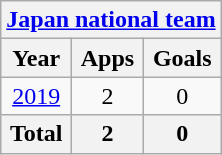<table class="wikitable" style="text-align:center">
<tr>
<th colspan="3"><a href='#'>Japan national team</a></th>
</tr>
<tr>
<th>Year</th>
<th>Apps</th>
<th>Goals</th>
</tr>
<tr>
<td><a href='#'>2019</a></td>
<td>2</td>
<td>0</td>
</tr>
<tr>
<th>Total</th>
<th>2</th>
<th>0</th>
</tr>
</table>
